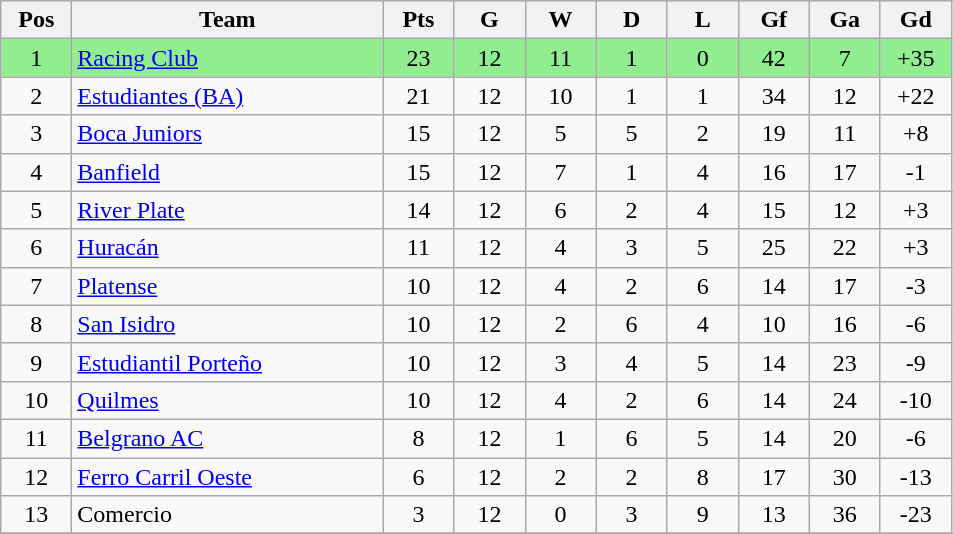<table class="wikitable" style="text-align:center">
<tr>
<th width=40px>Pos</th>
<th width=200px>Team</th>
<th width=40px>Pts</th>
<th width=40px>G</th>
<th width=40px>W</th>
<th width=40px>D</th>
<th width=40px>L</th>
<th width=40px>Gf</th>
<th width=40px>Ga</th>
<th width=40px>Gd</th>
</tr>
<tr bgcolor="lightgreen">
<td>1</td>
<td align=left><a href='#'>Racing Club</a></td>
<td>23</td>
<td>12</td>
<td>11</td>
<td>1</td>
<td>0</td>
<td>42</td>
<td>7</td>
<td>+35</td>
</tr>
<tr>
<td>2</td>
<td align=left><a href='#'>Estudiantes (BA)</a></td>
<td>21</td>
<td>12</td>
<td>10</td>
<td>1</td>
<td>1</td>
<td>34</td>
<td>12</td>
<td>+22</td>
</tr>
<tr>
<td>3</td>
<td align=left><a href='#'>Boca Juniors</a></td>
<td>15</td>
<td>12</td>
<td>5</td>
<td>5</td>
<td>2</td>
<td>19</td>
<td>11</td>
<td>+8</td>
</tr>
<tr>
<td>4</td>
<td align=left><a href='#'>Banfield</a></td>
<td>15</td>
<td>12</td>
<td>7</td>
<td>1</td>
<td>4</td>
<td>16</td>
<td>17</td>
<td>-1</td>
</tr>
<tr>
<td>5</td>
<td align=left><a href='#'>River Plate</a></td>
<td>14</td>
<td>12</td>
<td>6</td>
<td>2</td>
<td>4</td>
<td>15</td>
<td>12</td>
<td>+3</td>
</tr>
<tr>
<td>6</td>
<td align=left><a href='#'>Huracán</a></td>
<td>11</td>
<td>12</td>
<td>4</td>
<td>3</td>
<td>5</td>
<td>25</td>
<td>22</td>
<td>+3</td>
</tr>
<tr>
<td>7</td>
<td align=left><a href='#'>Platense</a></td>
<td>10</td>
<td>12</td>
<td>4</td>
<td>2</td>
<td>6</td>
<td>14</td>
<td>17</td>
<td>-3</td>
</tr>
<tr>
<td>8</td>
<td align=left><a href='#'>San Isidro</a></td>
<td>10</td>
<td>12</td>
<td>2</td>
<td>6</td>
<td>4</td>
<td>10</td>
<td>16</td>
<td>-6</td>
</tr>
<tr>
<td>9</td>
<td align=left><a href='#'>Estudiantil Porteño</a></td>
<td>10</td>
<td>12</td>
<td>3</td>
<td>4</td>
<td>5</td>
<td>14</td>
<td>23</td>
<td>-9</td>
</tr>
<tr>
<td>10</td>
<td align=left><a href='#'>Quilmes</a></td>
<td>10</td>
<td>12</td>
<td>4</td>
<td>2</td>
<td>6</td>
<td>14</td>
<td>24</td>
<td>-10</td>
</tr>
<tr>
<td>11</td>
<td align=left><a href='#'>Belgrano AC</a></td>
<td>8</td>
<td>12</td>
<td>1</td>
<td>6</td>
<td>5</td>
<td>14</td>
<td>20</td>
<td>-6</td>
</tr>
<tr>
<td>12</td>
<td align=left><a href='#'>Ferro Carril Oeste</a></td>
<td>6</td>
<td>12</td>
<td>2</td>
<td>2</td>
<td>8</td>
<td>17</td>
<td>30</td>
<td>-13</td>
</tr>
<tr>
<td>13</td>
<td align=left>Comercio</td>
<td>3</td>
<td>12</td>
<td>0</td>
<td>3</td>
<td>9</td>
<td>13</td>
<td>36</td>
<td>-23</td>
</tr>
<tr>
</tr>
</table>
